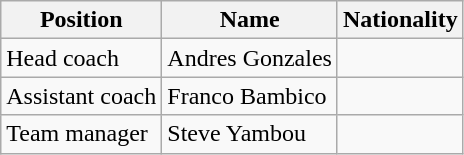<table class="wikitable">
<tr>
<th>Position</th>
<th>Name</th>
<th>Nationality</th>
</tr>
<tr>
<td>Head coach</td>
<td>Andres Gonzales</td>
<td></td>
</tr>
<tr>
<td>Assistant coach</td>
<td>Franco Bambico</td>
<td></td>
</tr>
<tr>
<td>Team manager</td>
<td>Steve Yambou</td>
<td></td>
</tr>
</table>
